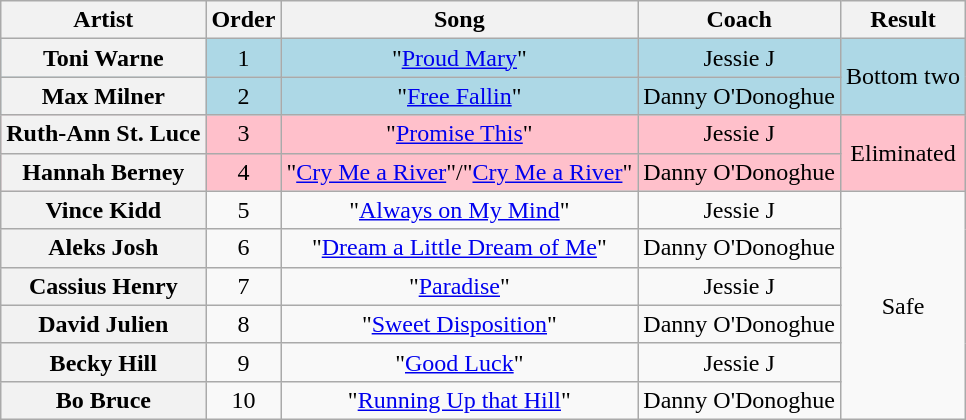<table class="wikitable plainrowheaders" style="text-align:center;">
<tr>
<th scope="col">Artist</th>
<th scope="col">Order</th>
<th scope="col">Song</th>
<th scope="col">Coach</th>
<th scope="col">Result</th>
</tr>
<tr style="background:lightblue;">
<th scope="row">Toni Warne</th>
<td>1</td>
<td>"<a href='#'>Proud Mary</a>"</td>
<td>Jessie J</td>
<td rowspan="2">Bottom two</td>
</tr>
<tr style="background:lightblue;">
<th scope="row">Max Milner</th>
<td>2</td>
<td>"<a href='#'>Free Fallin</a>"</td>
<td>Danny O'Donoghue</td>
</tr>
<tr style="background:pink;">
<th scope="row">Ruth-Ann St. Luce</th>
<td>3</td>
<td>"<a href='#'>Promise This</a>"</td>
<td>Jessie J</td>
<td rowspan="2">Eliminated</td>
</tr>
<tr style="background:pink;">
<th scope="row">Hannah Berney</th>
<td>4</td>
<td>"<a href='#'>Cry Me a River</a>"/"<a href='#'>Cry Me a River</a>"</td>
<td>Danny O'Donoghue</td>
</tr>
<tr>
<th scope="row">Vince Kidd</th>
<td>5</td>
<td>"<a href='#'>Always on My Mind</a>"</td>
<td>Jessie J</td>
<td rowspan="6">Safe</td>
</tr>
<tr>
<th scope="row">Aleks Josh</th>
<td>6</td>
<td>"<a href='#'>Dream a Little Dream of Me</a>"</td>
<td>Danny O'Donoghue</td>
</tr>
<tr>
<th scope="row">Cassius Henry</th>
<td>7</td>
<td>"<a href='#'>Paradise</a>"</td>
<td>Jessie J</td>
</tr>
<tr>
<th scope="row">David Julien</th>
<td>8</td>
<td>"<a href='#'>Sweet Disposition</a>"</td>
<td>Danny O'Donoghue</td>
</tr>
<tr>
<th scope="row">Becky Hill</th>
<td>9</td>
<td>"<a href='#'>Good Luck</a>"</td>
<td>Jessie J</td>
</tr>
<tr>
<th scope="row">Bo Bruce</th>
<td>10</td>
<td>"<a href='#'>Running Up that Hill</a>"</td>
<td>Danny O'Donoghue</td>
</tr>
</table>
